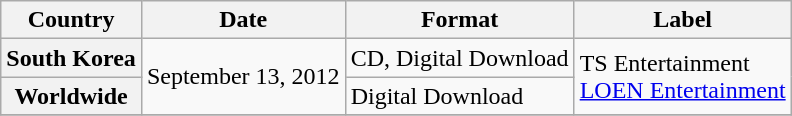<table class="wikitable plainrowheaders">
<tr>
<th scope="col">Country</th>
<th>Date</th>
<th>Format</th>
<th>Label</th>
</tr>
<tr>
<th>South Korea</th>
<td rowspan="2">September 13, 2012</td>
<td>CD, Digital Download</td>
<td rowspan="2">TS Entertainment<br><a href='#'>LOEN Entertainment</a></td>
</tr>
<tr>
<th>Worldwide</th>
<td>Digital Download</td>
</tr>
<tr>
</tr>
</table>
